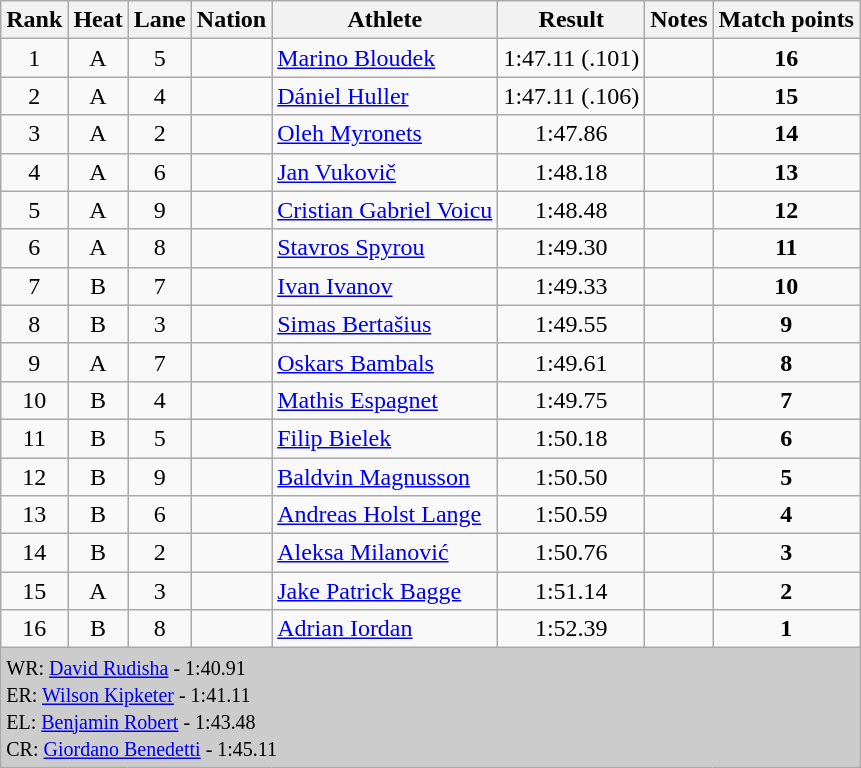<table class="wikitable sortable" style="text-align:left;">
<tr>
<th>Rank</th>
<th>Heat</th>
<th>Lane</th>
<th>Nation</th>
<th>Athlete</th>
<th>Result</th>
<th>Notes</th>
<th>Match points</th>
</tr>
<tr>
<td align=center>1</td>
<td align=center>A</td>
<td align=center>5</td>
<td></td>
<td><a href='#'>Marino Bloudek</a></td>
<td align=center>1:47.11 (.101)</td>
<td></td>
<td align=center><strong>16</strong></td>
</tr>
<tr>
<td align=center>2</td>
<td align=center>A</td>
<td align=center>4</td>
<td></td>
<td><a href='#'>Dániel Huller</a></td>
<td align=center>1:47.11 (.106)</td>
<td></td>
<td align=center><strong>15</strong></td>
</tr>
<tr>
<td align=center>3</td>
<td align=center>A</td>
<td align=center>2</td>
<td></td>
<td><a href='#'>Oleh Myronets</a></td>
<td align=center>1:47.86</td>
<td align=center></td>
<td align=center><strong>14</strong></td>
</tr>
<tr>
<td align=center>4</td>
<td align=center>A</td>
<td align=center>6</td>
<td></td>
<td><a href='#'>Jan Vukovič</a></td>
<td align=center>1:48.18</td>
<td></td>
<td align=center><strong>13</strong></td>
</tr>
<tr>
<td align=center>5</td>
<td align=center>A</td>
<td align=center>9</td>
<td></td>
<td><a href='#'>Cristian Gabriel Voicu</a></td>
<td align=center>1:48.48</td>
<td></td>
<td align=center><strong>12</strong></td>
</tr>
<tr>
<td align=center>6</td>
<td align=center>A</td>
<td align=center>8</td>
<td></td>
<td><a href='#'>Stavros Spyrou</a></td>
<td align=center>1:49.30</td>
<td></td>
<td align=center><strong>11</strong></td>
</tr>
<tr>
<td align=center>7</td>
<td align=center>B</td>
<td align=center>7</td>
<td></td>
<td><a href='#'>Ivan Ivanov</a></td>
<td align=center>1:49.33</td>
<td align=center></td>
<td align=center><strong>10</strong></td>
</tr>
<tr>
<td align=center>8</td>
<td align=center>B</td>
<td align=center>3</td>
<td></td>
<td><a href='#'>Simas Bertašius</a></td>
<td align=center>1:49.55</td>
<td align=center></td>
<td align=center><strong>9</strong></td>
</tr>
<tr>
<td align=center>9</td>
<td align=center>A</td>
<td align=center>7</td>
<td></td>
<td><a href='#'>Oskars Bambals</a></td>
<td align=center>1:49.61</td>
<td></td>
<td align=center><strong>8</strong></td>
</tr>
<tr>
<td align=center>10</td>
<td align=center>B</td>
<td align=center>4</td>
<td></td>
<td><a href='#'>Mathis Espagnet</a></td>
<td align=center>1:49.75</td>
<td></td>
<td align=center><strong>7</strong></td>
</tr>
<tr>
<td align=center>11</td>
<td align=center>B</td>
<td align=center>5</td>
<td></td>
<td><a href='#'>Filip Bielek</a></td>
<td align=center>1:50.18</td>
<td align=center></td>
<td align=center><strong>6</strong></td>
</tr>
<tr>
<td align=center>12</td>
<td align=center>B</td>
<td align=center>9</td>
<td></td>
<td><a href='#'>Baldvin Magnusson</a></td>
<td align=center>1:50.50</td>
<td align=center></td>
<td align=center><strong>5</strong></td>
</tr>
<tr>
<td align=center>13</td>
<td align=center>B</td>
<td align=center>6</td>
<td></td>
<td><a href='#'>Andreas Holst Lange</a></td>
<td align=center>1:50.59</td>
<td align=center></td>
<td align=center><strong>4</strong></td>
</tr>
<tr>
<td align=center>14</td>
<td align=center>B</td>
<td align=center>2</td>
<td></td>
<td><a href='#'>Aleksa Milanović</a></td>
<td align=center>1:50.76</td>
<td align=center></td>
<td align=center><strong>3</strong></td>
</tr>
<tr>
<td align=center>15</td>
<td align=center>A</td>
<td align=center>3</td>
<td></td>
<td><a href='#'>Jake Patrick Bagge</a></td>
<td align=center>1:51.14</td>
<td></td>
<td align=center><strong>2</strong></td>
</tr>
<tr>
<td align=center>16</td>
<td align=center>B</td>
<td align=center>8</td>
<td></td>
<td><a href='#'>Adrian Iordan</a></td>
<td align=center>1:52.39</td>
<td></td>
<td align=center><strong>1</strong></td>
</tr>
<tr>
<td colspan="8" bgcolor="#cccccc"><small>WR:  <a href='#'>David Rudisha</a> - 1:40.91<br>ER:  <a href='#'>Wilson Kipketer</a> - 1:41.11<br></small><small>EL:   <a href='#'>Benjamin Robert</a> - 1:43.48<br>CR:  <a href='#'>Giordano Benedetti</a> - 1:45.11</small></td>
</tr>
</table>
